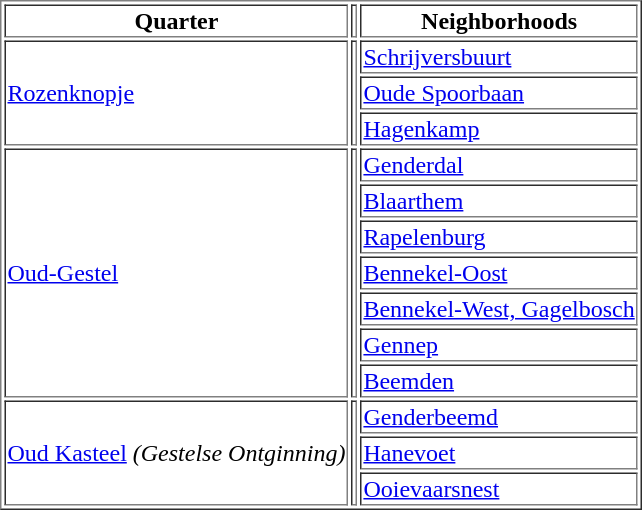<table border=1>
<tr>
<th>Quarter</th>
<th></th>
<th>Neighborhoods</th>
</tr>
<tr>
<td rowspan=3><a href='#'>Rozenknopje</a></td>
<td rowspan=3></td>
<td><a href='#'>Schrijversbuurt</a></td>
</tr>
<tr>
<td><a href='#'>Oude Spoorbaan</a></td>
</tr>
<tr>
<td><a href='#'>Hagenkamp</a></td>
</tr>
<tr>
<td rowspan=7><a href='#'>Oud-Gestel</a></td>
<td rowspan=7></td>
<td><a href='#'>Genderdal</a></td>
</tr>
<tr>
<td><a href='#'>Blaarthem</a></td>
</tr>
<tr>
<td><a href='#'>Rapelenburg</a></td>
</tr>
<tr>
<td><a href='#'>Bennekel-Oost</a></td>
</tr>
<tr>
<td><a href='#'>Bennekel-West, Gagelbosch</a></td>
</tr>
<tr>
<td><a href='#'>Gennep</a></td>
</tr>
<tr>
<td><a href='#'>Beemden</a></td>
</tr>
<tr>
<td rowspan=3><a href='#'>Oud Kasteel</a> <em>(Gestelse Ontginning)</em></td>
<td rowspan=3></td>
<td><a href='#'>Genderbeemd</a></td>
</tr>
<tr>
<td><a href='#'>Hanevoet</a></td>
</tr>
<tr>
<td><a href='#'>Ooievaarsnest</a></td>
</tr>
</table>
